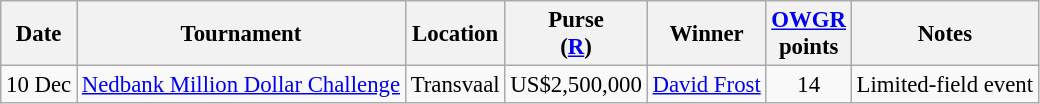<table class="wikitable" style="font-size:95%">
<tr>
<th>Date</th>
<th>Tournament</th>
<th>Location</th>
<th>Purse<br>(<a href='#'>R</a>)</th>
<th>Winner</th>
<th><a href='#'>OWGR</a><br>points</th>
<th>Notes</th>
</tr>
<tr>
<td>10 Dec</td>
<td><a href='#'>Nedbank Million Dollar Challenge</a></td>
<td>Transvaal</td>
<td align=right>US$2,500,000</td>
<td> <a href='#'>David Frost</a></td>
<td align=center>14</td>
<td>Limited-field event</td>
</tr>
</table>
